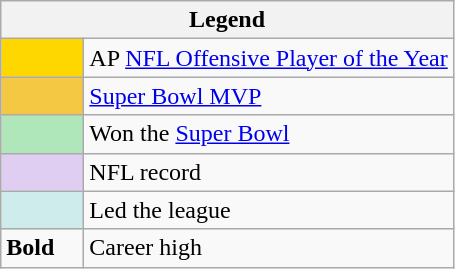<table class="wikitable mw-collapsible">
<tr>
<th colspan="2">Legend</th>
</tr>
<tr>
<td style="background:#ffd700; width:3em;"></td>
<td>AP <a href='#'>NFL Offensive Player of the Year</a></td>
</tr>
<tr>
<td style="background:#f4c842; width:3em;"></td>
<td><a href='#'>Super Bowl MVP</a></td>
</tr>
<tr>
<td style="background:#afe6ba; width:3em;"></td>
<td>Won the <a href='#'>Super Bowl</a></td>
</tr>
<tr>
<td style="background:#e0cef2; width:3em;"></td>
<td>NFL record</td>
</tr>
<tr>
<td style="background:#cfecec; width:3em;"></td>
<td>Led the league</td>
</tr>
<tr>
<td><strong>Bold</strong></td>
<td>Career high</td>
</tr>
</table>
